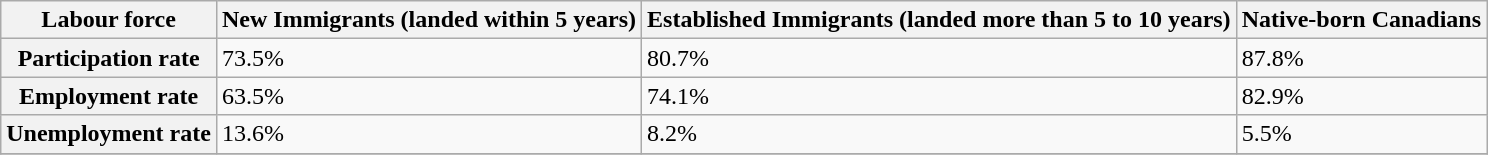<table class="wikitable">
<tr>
<th>Labour force</th>
<th>New Immigrants (landed within 5 years)</th>
<th>Established Immigrants (landed more than 5 to 10 years)</th>
<th>Native-born Canadians</th>
</tr>
<tr --->
<th>Participation rate</th>
<td>73.5%</td>
<td>80.7%</td>
<td>87.8%</td>
</tr>
<tr --->
<th>Employment rate</th>
<td>63.5%</td>
<td>74.1%</td>
<td>82.9%</td>
</tr>
<tr --->
<th>Unemployment rate</th>
<td>13.6%</td>
<td>8.2%</td>
<td>5.5%</td>
</tr>
<tr --->
</tr>
</table>
